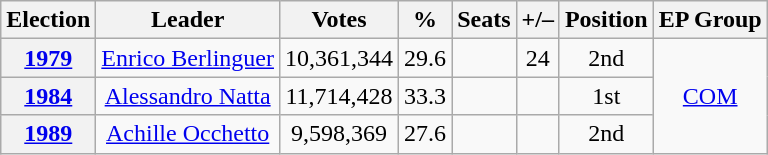<table class="wikitable" style="text-align:center">
<tr>
<th>Election</th>
<th>Leader</th>
<th>Votes</th>
<th>%</th>
<th>Seats</th>
<th>+/–</th>
<th>Position</th>
<th>EP Group</th>
</tr>
<tr>
<th><a href='#'>1979</a></th>
<td style="text-align:center;"><a href='#'>Enrico Berlinguer</a></td>
<td>10,361,344</td>
<td>29.6</td>
<td></td>
<td> 24</td>
<td> 2nd</td>
<td rowspan=3><a href='#'>COM</a></td>
</tr>
<tr>
<th><a href='#'>1984</a></th>
<td style="text-align:center;"><a href='#'>Alessandro Natta</a></td>
<td>11,714,428</td>
<td>33.3</td>
<td></td>
<td></td>
<td> 1st</td>
</tr>
<tr>
<th><a href='#'>1989</a></th>
<td style="text-align:center;"><a href='#'>Achille Occhetto</a></td>
<td>9,598,369</td>
<td>27.6</td>
<td></td>
<td></td>
<td> 2nd</td>
</tr>
</table>
